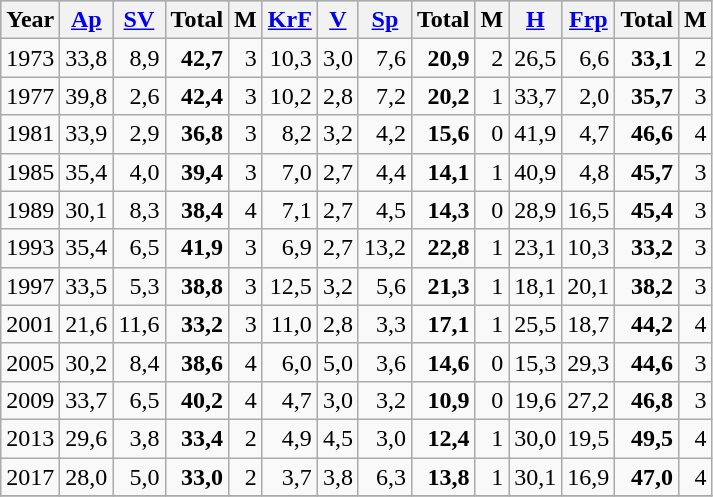<table class="wikitable sortable">
<tr style="background:#CCCCCC">
<th>Year</th>
<th><a href='#'>Ap</a></th>
<th><a href='#'>SV</a></th>
<th>Total</th>
<th>M</th>
<th><a href='#'>KrF</a></th>
<th><a href='#'>V</a></th>
<th><a href='#'>Sp</a></th>
<th>Total</th>
<th>M</th>
<th><a href='#'>H</a></th>
<th><a href='#'>Frp</a></th>
<th>Total</th>
<th>M</th>
</tr>
<tr>
<td>1973</td>
<td align="right">33,8</td>
<td align="right">8,9</td>
<td align="right"><strong>42,7</strong></td>
<td align="right">3</td>
<td align="right">10,3</td>
<td align="right">3,0</td>
<td align="right">7,6</td>
<td align="right"><strong>20,9</strong></td>
<td align="right">2</td>
<td align="right">26,5</td>
<td align="right">6,6</td>
<td align="right"><strong>33,1</strong></td>
<td align="right">2</td>
</tr>
<tr>
<td>1977</td>
<td align="right">39,8</td>
<td align="right">2,6</td>
<td align="right"><strong>42,4</strong></td>
<td align="right">3</td>
<td align="right">10,2</td>
<td align="right">2,8</td>
<td align="right">7,2</td>
<td align="right"><strong>20,2</strong></td>
<td align="right">1</td>
<td align="right">33,7</td>
<td align="right">2,0</td>
<td align="right"><strong>35,7</strong></td>
<td align="right">3</td>
</tr>
<tr>
<td>1981</td>
<td align="right">33,9</td>
<td align="right">2,9</td>
<td align="right"><strong>36,8</strong></td>
<td align="right">3</td>
<td align="right">8,2</td>
<td align="right">3,2</td>
<td align="right">4,2</td>
<td align="right"><strong>15,6</strong></td>
<td align="right">0</td>
<td align="right">41,9</td>
<td align="right">4,7</td>
<td align="right"><strong>46,6</strong></td>
<td align="right">4</td>
</tr>
<tr>
<td>1985</td>
<td align="right">35,4</td>
<td align="right">4,0</td>
<td align="right"><strong>39,4</strong></td>
<td align="right">3</td>
<td align="right">7,0</td>
<td align="right">2,7</td>
<td align="right">4,4</td>
<td align="right"><strong>14,1</strong></td>
<td align="right">1</td>
<td align="right">40,9</td>
<td align="right">4,8</td>
<td align="right"><strong>45,7</strong></td>
<td align="right">3</td>
</tr>
<tr>
<td>1989</td>
<td align="right">30,1</td>
<td align="right">8,3</td>
<td align="right"><strong>38,4</strong></td>
<td align="right">4</td>
<td align="right">7,1</td>
<td align="right">2,7</td>
<td align="right">4,5</td>
<td align="right"><strong>14,3</strong></td>
<td align="right">0</td>
<td align="right">28,9</td>
<td align="right">16,5</td>
<td align="right"><strong>45,4</strong></td>
<td align="right">3</td>
</tr>
<tr>
<td>1993</td>
<td align="right">35,4</td>
<td align="right">6,5</td>
<td align="right"><strong>41,9</strong></td>
<td align="right">3</td>
<td align="right">6,9</td>
<td align="right">2,7</td>
<td align="right">13,2</td>
<td align="right"><strong>22,8</strong></td>
<td align="right">1</td>
<td align="right">23,1</td>
<td align="right">10,3</td>
<td align="right"><strong>33,2</strong></td>
<td align="right">3</td>
</tr>
<tr>
<td>1997</td>
<td align="right">33,5</td>
<td align="right">5,3</td>
<td align="right"><strong>38,8</strong></td>
<td align="right">3</td>
<td align="right">12,5</td>
<td align="right">3,2</td>
<td align="right">5,6</td>
<td align="right"><strong>21,3</strong></td>
<td align="right">1</td>
<td align="right">18,1</td>
<td align="right">20,1</td>
<td align="right"><strong>38,2</strong></td>
<td align="right">3</td>
</tr>
<tr>
<td>2001</td>
<td align="right">21,6</td>
<td align="right">11,6</td>
<td align="right"><strong>33,2</strong></td>
<td align="right">3</td>
<td align="right">11,0</td>
<td align="right">2,8</td>
<td align="right">3,3</td>
<td align="right"><strong>17,1</strong></td>
<td align="right">1</td>
<td align="right">25,5</td>
<td align="right">18,7</td>
<td align="right"><strong>44,2</strong></td>
<td align="right">4</td>
</tr>
<tr>
<td>2005</td>
<td align="right">30,2</td>
<td align="right">8,4</td>
<td align="right"><strong>38,6</strong></td>
<td align="right">4</td>
<td align="right">6,0</td>
<td align="right">5,0</td>
<td align="right">3,6</td>
<td align="right"><strong>14,6</strong></td>
<td align="right">0</td>
<td align="right">15,3</td>
<td align="right">29,3</td>
<td align="right"><strong>44,6</strong></td>
<td align="right">3</td>
</tr>
<tr>
<td>2009</td>
<td align="right">33,7</td>
<td align="right">6,5</td>
<td align="right"><strong>40,2</strong></td>
<td align="right">4</td>
<td align="right">4,7</td>
<td align="right">3,0</td>
<td align="right">3,2</td>
<td align="right"><strong>10,9</strong></td>
<td align="right">0</td>
<td align="right">19,6</td>
<td align="right">27,2</td>
<td align="right"><strong>46,8</strong></td>
<td align="right">3</td>
</tr>
<tr>
<td>2013</td>
<td align="right">29,6</td>
<td align="right">3,8</td>
<td align="right"><strong>33,4</strong></td>
<td align="right">2</td>
<td align="right">4,9</td>
<td align="right">4,5</td>
<td align="right">3,0</td>
<td align="right"><strong>12,4</strong></td>
<td align="right">1</td>
<td align="right">30,0</td>
<td align="right">19,5</td>
<td align="right"><strong>49,5</strong></td>
<td align="right">4</td>
</tr>
<tr>
<td>2017</td>
<td align="right">28,0</td>
<td align="right">5,0</td>
<td align="right"><strong>33,0</strong></td>
<td align="right">2</td>
<td align="right">3,7</td>
<td align="right">3,8</td>
<td align="right">6,3</td>
<td align="right"><strong>13,8</strong></td>
<td align="right">1</td>
<td align="right">30,1</td>
<td align="right">16,9</td>
<td align="right"><strong>47,0</strong></td>
<td align="right">4</td>
</tr>
<tr>
</tr>
</table>
